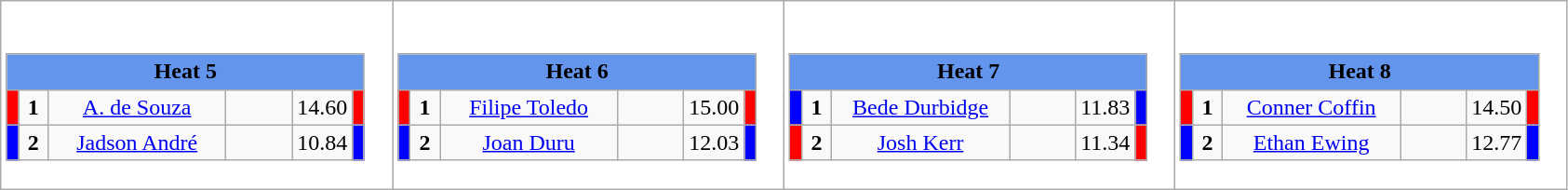<table class="wikitable" style="background:#fff;">
<tr>
<td><div><br><table class="wikitable">
<tr>
<td colspan="6"  style="text-align:center; background:#6495ed;"><strong>Heat 5</strong></td>
</tr>
<tr>
<td style="width:01px; background: #f00;"></td>
<td style="width:14px; text-align:center;"><strong>1</strong></td>
<td style="width:120px; text-align:center;"><a href='#'>A. de Souza</a></td>
<td style="width:40px; text-align:center;"></td>
<td style="width:20px; text-align:center;">14.60</td>
<td style="width:01px; background: #f00;"></td>
</tr>
<tr>
<td style="width:01px; background: #00f;"></td>
<td style="width:14px; text-align:center;"><strong>2</strong></td>
<td style="width:120px; text-align:center;"><a href='#'>Jadson André</a></td>
<td style="width:40px; text-align:center;"></td>
<td style="width:20px; text-align:center;">10.84</td>
<td style="width:01px; background: #00f;"></td>
</tr>
</table>
</div></td>
<td><div><br><table class="wikitable">
<tr>
<td colspan="6"  style="text-align:center; background:#6495ed;"><strong>Heat 6</strong></td>
</tr>
<tr>
<td style="width:01px; background: #f00;"></td>
<td style="width:14px; text-align:center;"><strong>1</strong></td>
<td style="width:120px; text-align:center;"><a href='#'>Filipe Toledo</a></td>
<td style="width:40px; text-align:center;"></td>
<td style="width:20px; text-align:center;">15.00</td>
<td style="width:01px; background: #f00;"></td>
</tr>
<tr>
<td style="width:01px; background: #00f;"></td>
<td style="width:14px; text-align:center;"><strong>2</strong></td>
<td style="width:120px; text-align:center;"><a href='#'>Joan Duru</a></td>
<td style="width:40px; text-align:center;"></td>
<td style="width:20px; text-align:center;">12.03</td>
<td style="width:01px; background: #00f;"></td>
</tr>
</table>
</div></td>
<td><div><br><table class="wikitable">
<tr>
<td colspan="6"  style="text-align:center; background:#6495ed;"><strong>Heat 7</strong></td>
</tr>
<tr>
<td style="width:01px; background: #00f;"></td>
<td style="width:14px; text-align:center;"><strong>1</strong></td>
<td style="width:120px; text-align:center;"><a href='#'>Bede Durbidge</a></td>
<td style="width:40px; text-align:center;"></td>
<td style="width:20px; text-align:center;">11.83</td>
<td style="width:01px; background: #00f;"></td>
</tr>
<tr>
<td style="width:01px; background: #f00;"></td>
<td style="width:14px; text-align:center;"><strong>2</strong></td>
<td style="width:120px; text-align:center;"><a href='#'>Josh Kerr</a></td>
<td style="width:40px; text-align:center;"></td>
<td style="width:20px; text-align:center;">11.34</td>
<td style="width:01px; background: #f00;"></td>
</tr>
</table>
</div></td>
<td><div><br><table class="wikitable">
<tr>
<td colspan="6"  style="text-align:center; background:#6495ed;"><strong>Heat 8</strong></td>
</tr>
<tr>
<td style="width:01px; background: #f00;"></td>
<td style="width:14px; text-align:center;"><strong>1</strong></td>
<td style="width:120px; text-align:center;"><a href='#'>Conner Coffin</a></td>
<td style="width:40px; text-align:center;"></td>
<td style="width:20px; text-align:center;">14.50</td>
<td style="width:01px; background: #f00;"></td>
</tr>
<tr>
<td style="width:01px; background: #00f;"></td>
<td style="width:14px; text-align:center;"><strong>2</strong></td>
<td style="width:120px; text-align:center;"><a href='#'>Ethan Ewing</a></td>
<td style="width:40px; text-align:center;"></td>
<td style="width:20px; text-align:center;">12.77</td>
<td style="width:01px; background: #00f;"></td>
</tr>
</table>
</div></td>
</tr>
</table>
